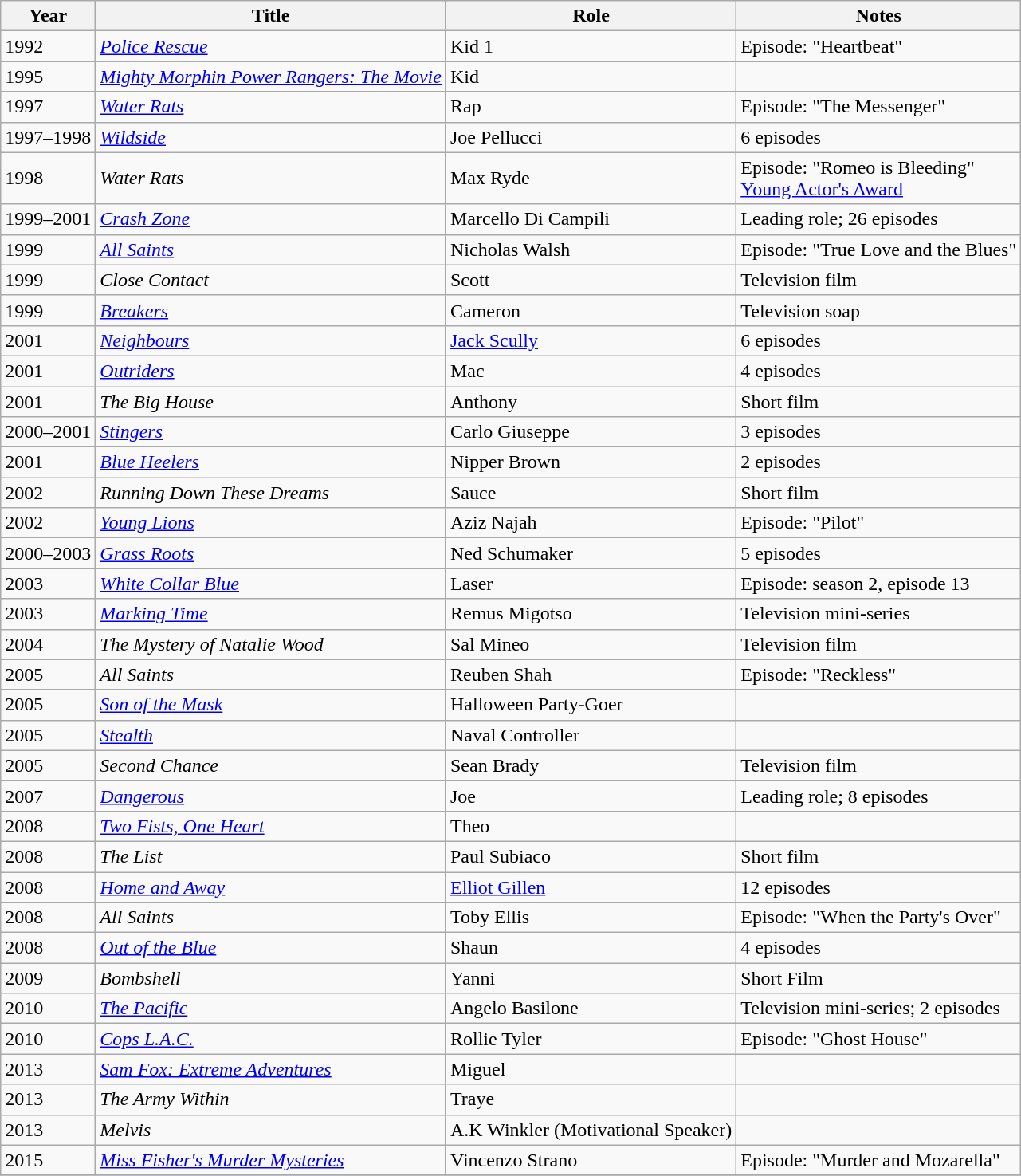<table class="wikitable sortable">
<tr>
<th>Year</th>
<th>Title</th>
<th>Role</th>
<th>Notes</th>
</tr>
<tr>
<td>1992</td>
<td><em><a href='#'>Police Rescue</a></em></td>
<td>Kid 1</td>
<td>Episode: "Heartbeat"</td>
</tr>
<tr>
<td>1995</td>
<td><em><a href='#'>Mighty Morphin Power Rangers: The Movie</a></em></td>
<td>Kid</td>
<td></td>
</tr>
<tr>
<td>1997</td>
<td><em><a href='#'>Water Rats</a></em></td>
<td>Rap</td>
<td>Episode: "The Messenger"</td>
</tr>
<tr>
<td>1997–1998</td>
<td><em><a href='#'>Wildside</a></em></td>
<td>Joe Pellucci</td>
<td>6 episodes</td>
</tr>
<tr>
<td>1998</td>
<td><em>Water Rats</em></td>
<td>Max Ryde</td>
<td>Episode: "Romeo is Bleeding"<br><a href='#'>Young Actor's Award</a></td>
</tr>
<tr>
<td>1999–2001</td>
<td><em><a href='#'>Crash Zone</a></em></td>
<td>Marcello Di Campili</td>
<td>Leading role; 26 episodes</td>
</tr>
<tr>
<td>1999</td>
<td><em><a href='#'>All Saints</a></em></td>
<td>Nicholas Walsh</td>
<td>Episode: "True Love and the Blues"</td>
</tr>
<tr>
<td>1999</td>
<td><em>Close Contact</em></td>
<td>Scott</td>
<td>Television film</td>
</tr>
<tr>
<td>1999</td>
<td><em><a href='#'>Breakers</a></em></td>
<td>Cameron</td>
<td>Television soap</td>
</tr>
<tr>
<td>2001</td>
<td><em><a href='#'>Neighbours</a></em></td>
<td><a href='#'>Jack Scully</a></td>
<td>6 episodes</td>
</tr>
<tr>
<td>2001</td>
<td><em><a href='#'>Outriders</a></em></td>
<td>Mac</td>
<td>4 episodes</td>
</tr>
<tr>
<td>2001</td>
<td><em>The Big House</em></td>
<td>Anthony</td>
<td>Short film</td>
</tr>
<tr>
<td>2000–2001</td>
<td><em><a href='#'>Stingers</a></em></td>
<td>Carlo Giuseppe</td>
<td>3 episodes</td>
</tr>
<tr>
<td>2001</td>
<td><em><a href='#'>Blue Heelers</a></em></td>
<td>Nipper Brown</td>
<td>2 episodes</td>
</tr>
<tr>
<td>2002</td>
<td><em>Running Down These Dreams</em></td>
<td>Sauce</td>
<td>Short film</td>
</tr>
<tr>
<td>2002</td>
<td><em><a href='#'>Young Lions</a></em></td>
<td>Aziz Najah</td>
<td>Episode: "Pilot"</td>
</tr>
<tr>
<td>2000–2003</td>
<td><em><a href='#'>Grass Roots</a></em></td>
<td>Ned Schumaker</td>
<td>5 episodes</td>
</tr>
<tr>
<td>2003</td>
<td><em><a href='#'>White Collar Blue</a></em></td>
<td>Laser</td>
<td>Episode: season 2, episode 13</td>
</tr>
<tr>
<td>2003</td>
<td><em><a href='#'>Marking Time</a></em></td>
<td>Remus Migotso</td>
<td>Television mini-series</td>
</tr>
<tr>
<td>2004</td>
<td><em>The Mystery of Natalie Wood</em></td>
<td>Sal Mineo</td>
<td>Television film</td>
</tr>
<tr>
<td>2005</td>
<td><em>All Saints</em></td>
<td>Reuben Shah</td>
<td>Episode: "Reckless"</td>
</tr>
<tr>
<td>2005</td>
<td><em><a href='#'>Son of the Mask</a></em></td>
<td>Halloween Party-Goer</td>
<td></td>
</tr>
<tr>
<td>2005</td>
<td><em><a href='#'>Stealth</a></em></td>
<td>Naval Controller</td>
<td></td>
</tr>
<tr>
<td>2005</td>
<td><em>Second Chance</em></td>
<td>Sean Brady</td>
<td>Television film</td>
</tr>
<tr>
<td>2007</td>
<td><em><a href='#'>Dangerous</a></em></td>
<td>Joe</td>
<td>Leading role; 8 episodes</td>
</tr>
<tr>
<td>2008</td>
<td><em><a href='#'>Two Fists, One Heart</a></em></td>
<td>Theo</td>
<td></td>
</tr>
<tr>
<td>2008</td>
<td><em>The List</em></td>
<td>Paul Subiaco</td>
<td>Short film</td>
</tr>
<tr>
<td>2008</td>
<td><em><a href='#'>Home and Away</a></em></td>
<td><a href='#'>Elliot Gillen</a></td>
<td>12 episodes</td>
</tr>
<tr>
<td>2008</td>
<td><em>All Saints</em></td>
<td>Toby Ellis</td>
<td>Episode: "When the Party's Over"</td>
</tr>
<tr>
<td>2008</td>
<td><em><a href='#'>Out of the Blue</a></em></td>
<td>Shaun</td>
<td>4 episodes</td>
</tr>
<tr>
<td>2009</td>
<td><em>Bombshell</em></td>
<td>Yanni</td>
<td>Short Film</td>
</tr>
<tr>
<td>2010</td>
<td><em><a href='#'>The Pacific</a></em></td>
<td>Angelo Basilone</td>
<td>Television mini-series; 2 episodes</td>
</tr>
<tr>
<td>2010</td>
<td><em><a href='#'>Cops L.A.C.</a></em></td>
<td>Rollie Tyler</td>
<td>Episode: "Ghost House"</td>
</tr>
<tr>
<td>2013</td>
<td><em><a href='#'>Sam Fox: Extreme Adventures</a></em></td>
<td>Miguel</td>
<td></td>
</tr>
<tr>
<td>2013</td>
<td><em>The Army Within</em></td>
<td>Traye</td>
<td></td>
</tr>
<tr>
<td>2013</td>
<td><em>Melvis</em></td>
<td>A.K Winkler (Motivational Speaker)</td>
<td></td>
</tr>
<tr>
<td>2015</td>
<td><em><a href='#'>Miss Fisher's Murder Mysteries</a></em></td>
<td>Vincenzo Strano</td>
<td>Episode: "Murder and Mozarella"</td>
</tr>
<tr>
</tr>
</table>
